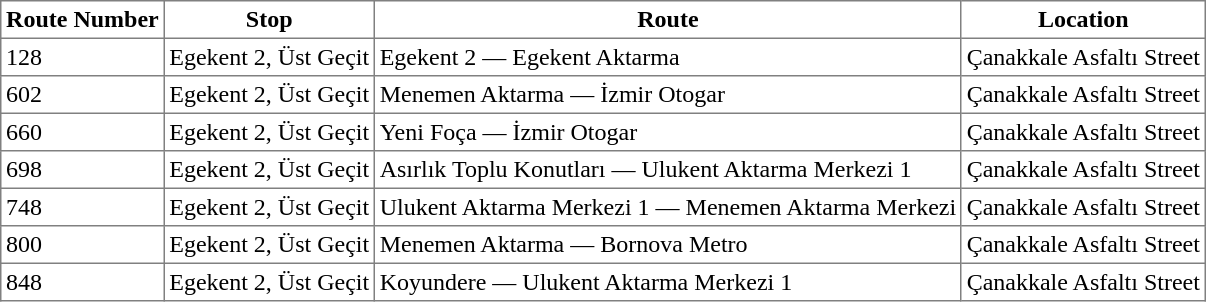<table class="toccolours" cellpadding="3" border="1" style="margin:1em auto; border-collapse:collapse">
<tr>
<th>Route Number</th>
<th>Stop</th>
<th>Route</th>
<th>Location</th>
</tr>
<tr>
<td>128</td>
<td>Egekent 2, Üst Geçit</td>
<td>Egekent 2 — Egekent Aktarma</td>
<td>Çanakkale Asfaltı Street</td>
</tr>
<tr>
<td>602</td>
<td>Egekent 2, Üst Geçit</td>
<td>Menemen Aktarma — İzmir Otogar</td>
<td>Çanakkale Asfaltı Street</td>
</tr>
<tr>
<td>660</td>
<td>Egekent 2, Üst Geçit</td>
<td>Yeni Foça — İzmir Otogar</td>
<td>Çanakkale Asfaltı Street</td>
</tr>
<tr>
<td>698</td>
<td>Egekent 2, Üst Geçit</td>
<td>Asırlık Toplu Konutları — Ulukent Aktarma Merkezi 1</td>
<td>Çanakkale Asfaltı Street</td>
</tr>
<tr>
<td>748</td>
<td>Egekent 2, Üst Geçit</td>
<td>Ulukent Aktarma Merkezi 1 — Menemen Aktarma Merkezi</td>
<td>Çanakkale Asfaltı Street</td>
</tr>
<tr>
<td>800</td>
<td>Egekent 2, Üst Geçit</td>
<td>Menemen Aktarma — Bornova Metro</td>
<td>Çanakkale Asfaltı Street</td>
</tr>
<tr>
<td>848</td>
<td>Egekent 2, Üst Geçit</td>
<td>Koyundere — Ulukent Aktarma Merkezi 1</td>
<td>Çanakkale Asfaltı Street</td>
</tr>
</table>
